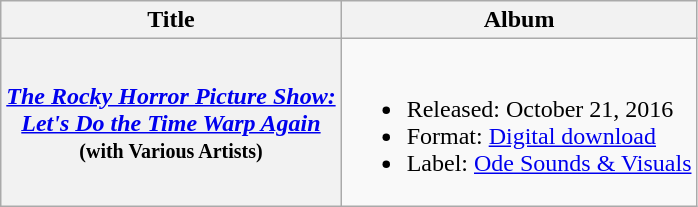<table class="wikitable plainrowheaders">
<tr>
<th>Title</th>
<th>Album</th>
</tr>
<tr>
<th scope="row"><em><a href='#'>The Rocky Horror Picture Show: <br>Let's Do the Time Warp Again</a></em><br><small>(with Various Artists)</small></th>
<td><br><ul><li>Released: October 21, 2016</li><li>Format: <a href='#'>Digital download</a></li><li>Label: <a href='#'>Ode Sounds & Visuals</a></li></ul></td>
</tr>
</table>
